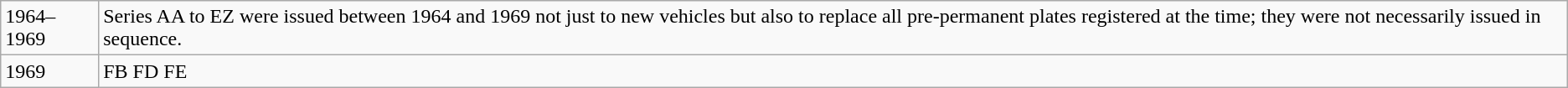<table class="wikitable">
<tr>
<td>1964–1969</td>
<td>Series AA to EZ were issued between 1964 and 1969 not just to new vehicles but also to replace all pre-permanent plates registered at the time; they were not necessarily issued in sequence.</td>
</tr>
<tr>
<td>1969</td>
<td>FB FD FE</td>
</tr>
</table>
